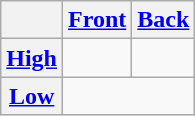<table class="wikitable" style="text-align: center;">
<tr>
<th></th>
<th><a href='#'>Front</a></th>
<th><a href='#'>Back</a></th>
</tr>
<tr>
<th><a href='#'>High</a></th>
<td></td>
<td></td>
</tr>
<tr>
<th><a href='#'>Low</a></th>
<td colspan="2"></td>
</tr>
</table>
